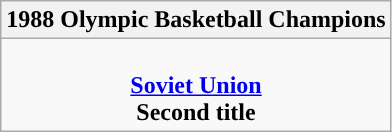<table class=wikitable style="text-align:center;">
<tr>
<th>1988 Olympic Basketball Champions</th>
</tr>
<tr>
<td> <br> <strong><a href='#'>Soviet Union</a></strong> <br> <strong>Second title</strong></td>
</tr>
</table>
